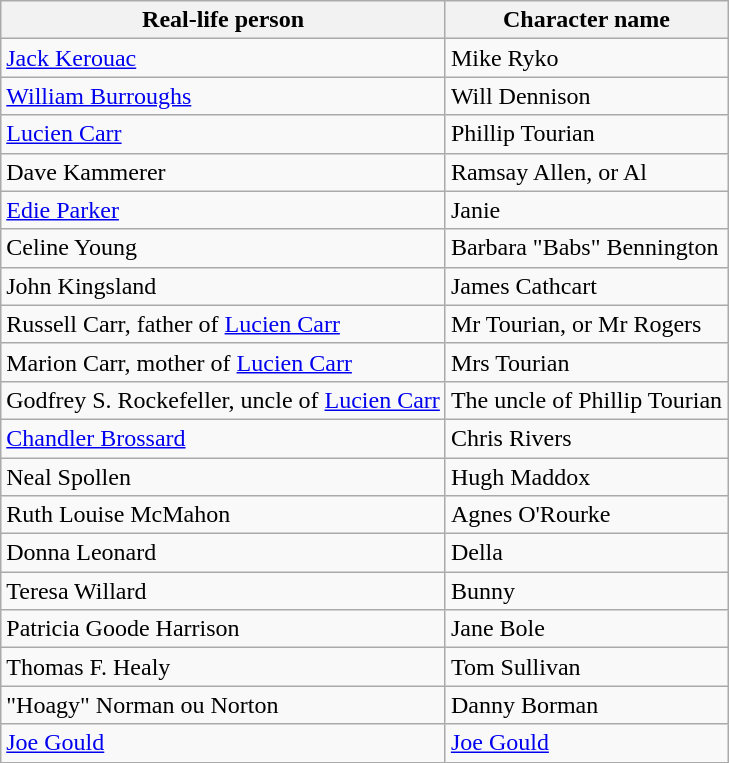<table class="wikitable">
<tr>
<th>Real-life person</th>
<th>Character name</th>
</tr>
<tr>
<td><a href='#'>Jack Kerouac</a></td>
<td>Mike Ryko</td>
</tr>
<tr>
<td><a href='#'>William Burroughs</a></td>
<td>Will Dennison</td>
</tr>
<tr>
<td><a href='#'>Lucien Carr</a></td>
<td>Phillip Tourian</td>
</tr>
<tr>
<td>Dave Kammerer</td>
<td>Ramsay Allen, or Al</td>
</tr>
<tr>
<td><a href='#'>Edie Parker</a></td>
<td>Janie</td>
</tr>
<tr>
<td>Celine Young</td>
<td>Barbara "Babs" Bennington</td>
</tr>
<tr>
<td>John Kingsland</td>
<td>James Cathcart</td>
</tr>
<tr>
<td>Russell Carr, father of <a href='#'>Lucien Carr</a></td>
<td>Mr Tourian, or Mr Rogers</td>
</tr>
<tr>
<td>Marion Carr, mother of <a href='#'>Lucien Carr</a></td>
<td>Mrs Tourian</td>
</tr>
<tr>
<td>Godfrey S. Rockefeller, uncle of <a href='#'>Lucien Carr</a></td>
<td>The uncle of Phillip Tourian</td>
</tr>
<tr>
<td><a href='#'>Chandler Brossard</a></td>
<td>Chris Rivers</td>
</tr>
<tr>
<td>Neal Spollen</td>
<td>Hugh Maddox</td>
</tr>
<tr>
<td>Ruth Louise McMahon</td>
<td>Agnes O'Rourke</td>
</tr>
<tr>
<td>Donna Leonard</td>
<td>Della</td>
</tr>
<tr>
<td>Teresa Willard</td>
<td>Bunny</td>
</tr>
<tr>
<td>Patricia Goode Harrison</td>
<td>Jane Bole</td>
</tr>
<tr>
<td>Thomas F. Healy</td>
<td>Tom Sullivan</td>
</tr>
<tr>
<td>"Hoagy" Norman ou Norton</td>
<td>Danny Borman</td>
</tr>
<tr>
<td><a href='#'>Joe Gould</a></td>
<td><a href='#'>Joe Gould</a></td>
</tr>
</table>
